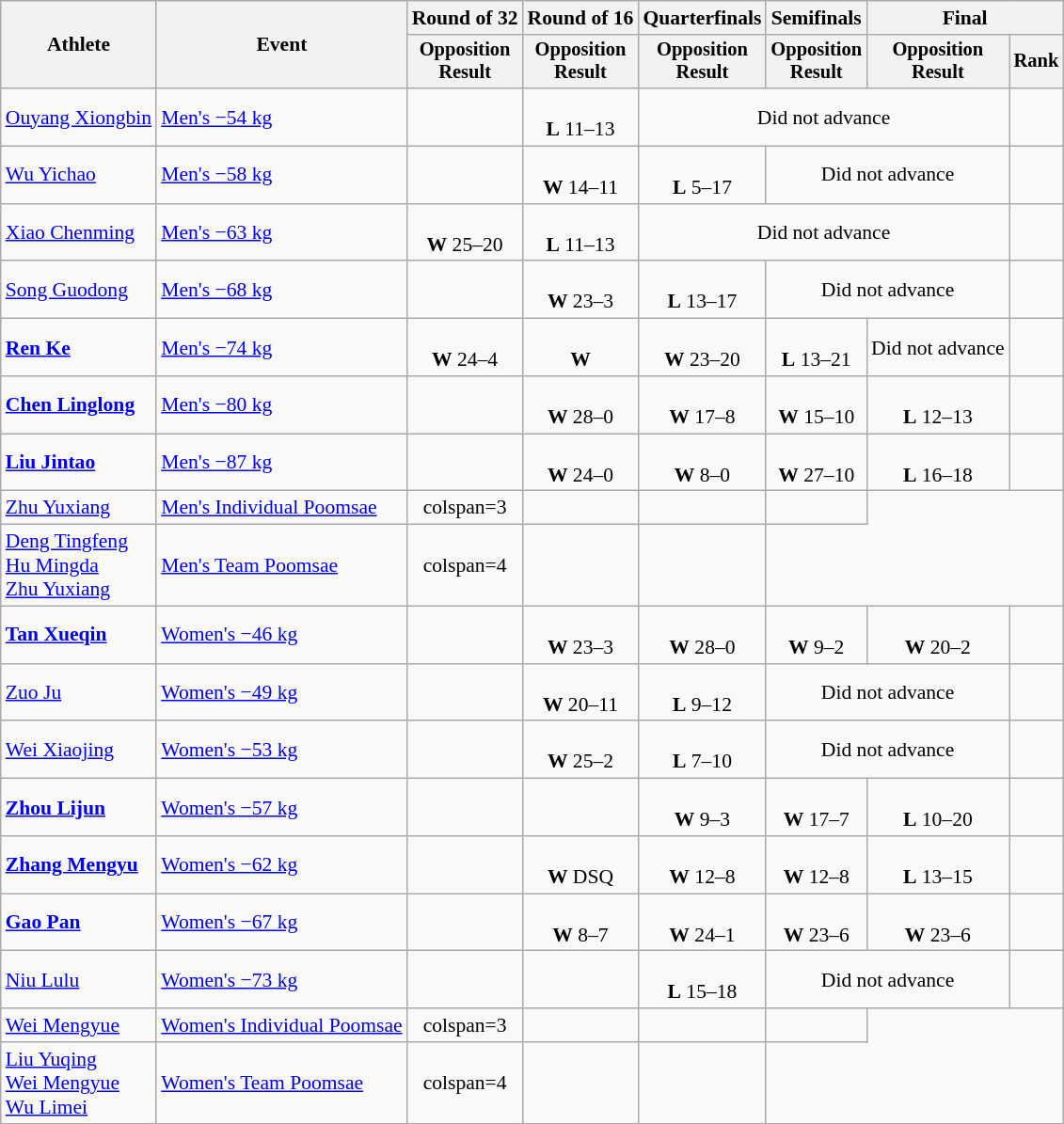<table class="wikitable" style="font-size:90%;">
<tr>
<th rowspan=2>Athlete</th>
<th rowspan=2>Event</th>
<th>Round of 32</th>
<th>Round of 16</th>
<th>Quarterfinals</th>
<th>Semifinals</th>
<th colspan=2>Final</th>
</tr>
<tr style="font-size:95%">
<th>Opposition<br>Result</th>
<th>Opposition<br>Result</th>
<th>Opposition<br>Result</th>
<th>Opposition<br>Result</th>
<th>Opposition<br>Result</th>
<th>Rank</th>
</tr>
<tr align=center>
<td align=left><a href='#'>Ouyang Xiongbin</a></td>
<td align=left><a href='#'>Men's −54 kg</a></td>
<td></td>
<td><br><strong>L</strong> 11–13</td>
<td colspan=3>Did not advance</td>
<td></td>
</tr>
<tr align=center>
<td align=left><a href='#'>Wu Yichao</a></td>
<td align=left><a href='#'>Men's −58 kg</a></td>
<td></td>
<td><br><strong>W</strong> 14–11</td>
<td><br><strong>L</strong> 5–17</td>
<td colspan=2>Did not advance</td>
<td></td>
</tr>
<tr align=center>
<td align=left><a href='#'>Xiao Chenming</a></td>
<td align=left><a href='#'>Men's −63 kg</a></td>
<td><br><strong>W</strong> 25–20</td>
<td><br><strong>L</strong> 11–13</td>
<td colspan=3>Did not advance</td>
<td></td>
</tr>
<tr align=center>
<td align=left><a href='#'>Song Guodong</a></td>
<td align=left><a href='#'>Men's −68 kg</a></td>
<td></td>
<td><br><strong>W</strong> 23–3</td>
<td><br><strong>L</strong> 13–17</td>
<td colspan=2>Did not advance</td>
<td></td>
</tr>
<tr align=center>
<td align=left><strong><a href='#'>Ren Ke</a></strong></td>
<td align=left><a href='#'>Men's −74 kg</a></td>
<td><br><strong>W</strong> 24–4</td>
<td><br><strong>W</strong> </td>
<td><br><strong>W</strong> 23–20</td>
<td><br><strong>L</strong> 13–21</td>
<td colspan=1>Did not advance</td>
<td></td>
</tr>
<tr align=center>
<td align=left><strong><a href='#'>Chen Linglong</a></strong></td>
<td align=left><a href='#'>Men's −80 kg</a></td>
<td></td>
<td><br><strong>W</strong> 28–0</td>
<td><br><strong>W</strong> 17–8</td>
<td><br><strong>W</strong> 15–10</td>
<td><br><strong>L</strong> 12–13</td>
<td></td>
</tr>
<tr align=center>
<td align=left><strong><a href='#'>Liu Jintao</a></strong></td>
<td align=left><a href='#'>Men's −87 kg</a></td>
<td></td>
<td><br><strong>W</strong> 24–0</td>
<td><br><strong>W</strong> 8–0</td>
<td><br><strong>W</strong> 27–10</td>
<td><br><strong>L</strong> 16–18</td>
<td></td>
</tr>
<tr align=center>
<td align=left><a href='#'>Zhu Yuxiang</a></td>
<td align=left><a href='#'>Men's Individual Poomsae</a></td>
<td>colspan=3 </td>
<td></td>
<td></td>
<td></td>
</tr>
<tr align=center>
<td align=left><a href='#'>Deng Tingfeng</a><br><a href='#'>Hu Mingda</a><br><a href='#'>Zhu Yuxiang</a></td>
<td align=left><a href='#'>Men's Team Poomsae</a></td>
<td>colspan=4 </td>
<td></td>
<td></td>
</tr>
<tr align=center>
<td align=left><strong><a href='#'>Tan Xueqin</a></strong></td>
<td align=left><a href='#'>Women's −46 kg</a></td>
<td></td>
<td><br><strong>W</strong> 23–3</td>
<td><br><strong>W</strong> 28–0</td>
<td><br><strong>W</strong> 9–2</td>
<td><br><strong>W</strong> 20–2</td>
<td></td>
</tr>
<tr align=center>
<td align=left><a href='#'>Zuo Ju</a></td>
<td align=left><a href='#'>Women's −49 kg</a></td>
<td></td>
<td><br><strong>W</strong> 20–11</td>
<td><br><strong>L</strong> 9–12</td>
<td colspan=2>Did not advance</td>
<td></td>
</tr>
<tr align=center>
<td align=left><a href='#'>Wei Xiaojing</a></td>
<td align=left><a href='#'>Women's −53 kg</a></td>
<td></td>
<td><br><strong>W</strong> 25–2</td>
<td><br><strong>L</strong> 7–10</td>
<td colspan=2>Did not advance</td>
<td></td>
</tr>
<tr align=center>
<td align=left><strong><a href='#'>Zhou Lijun</a></strong></td>
<td align=left><a href='#'>Women's −57 kg</a></td>
<td></td>
<td></td>
<td><br><strong>W</strong> 9–3</td>
<td><br><strong>W</strong> 17–7</td>
<td><br><strong>L</strong> 10–20</td>
<td></td>
</tr>
<tr align=center>
<td align=left><strong><a href='#'>Zhang Mengyu</a></strong></td>
<td align=left><a href='#'>Women's −62 kg</a></td>
<td></td>
<td><br><strong>W</strong> DSQ</td>
<td><br><strong>W</strong> 12–8</td>
<td><br><strong>W</strong> 12–8</td>
<td><br><strong>L</strong> 13–15</td>
<td></td>
</tr>
<tr align=center>
<td align=left><strong><a href='#'>Gao Pan</a></strong></td>
<td align=left><a href='#'>Women's −67 kg</a></td>
<td></td>
<td><br><strong>W</strong> 8–7</td>
<td><br><strong>W</strong> 24–1</td>
<td><br><strong>W</strong> 23–6</td>
<td><br><strong>W</strong> 23–6</td>
<td></td>
</tr>
<tr align=center>
<td align=left><a href='#'>Niu Lulu</a></td>
<td align=left><a href='#'>Women's −73 kg</a></td>
<td></td>
<td></td>
<td><br><strong>L</strong> 15–18</td>
<td colspan=2>Did not advance</td>
<td></td>
</tr>
<tr align=center>
<td align=left><a href='#'>Wei Mengyue</a></td>
<td align=left><a href='#'>Women's Individual Poomsae</a></td>
<td>colspan=3 </td>
<td></td>
<td></td>
<td></td>
</tr>
<tr align=center>
<td align=left><a href='#'>Liu Yuqing</a><br><a href='#'>Wei Mengyue</a><br><a href='#'>Wu Limei</a></td>
<td align=left><a href='#'>Women's Team Poomsae</a></td>
<td>colspan=4 </td>
<td></td>
<td></td>
</tr>
</table>
